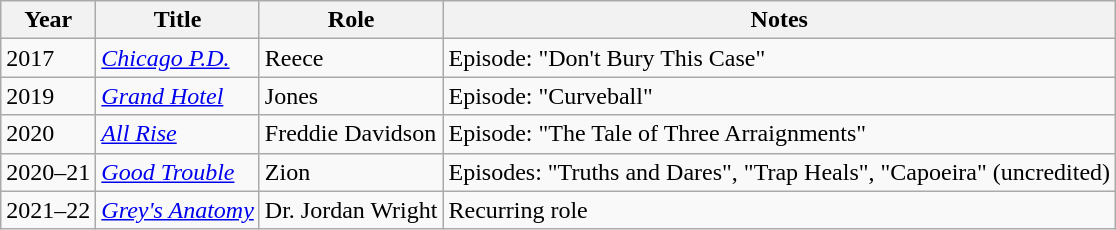<table class="wikitable">
<tr>
<th>Year</th>
<th>Title</th>
<th>Role</th>
<th>Notes</th>
</tr>
<tr>
<td>2017</td>
<td><em><a href='#'>Chicago P.D.</a></em></td>
<td>Reece</td>
<td>Episode: "Don't Bury This Case"</td>
</tr>
<tr>
<td>2019</td>
<td><em><a href='#'>Grand Hotel</a></em></td>
<td>Jones</td>
<td>Episode: "Curveball"</td>
</tr>
<tr>
<td>2020</td>
<td><em><a href='#'>All Rise</a></em></td>
<td>Freddie Davidson</td>
<td>Episode: "The Tale of Three Arraignments"</td>
</tr>
<tr>
<td>2020–21</td>
<td><em><a href='#'>Good Trouble</a></em></td>
<td>Zion</td>
<td>Episodes: "Truths and Dares", "Trap Heals", "Capoeira" (uncredited)</td>
</tr>
<tr>
<td>2021–22</td>
<td><em><a href='#'>Grey's Anatomy</a></em></td>
<td>Dr. Jordan Wright</td>
<td>Recurring role</td>
</tr>
</table>
